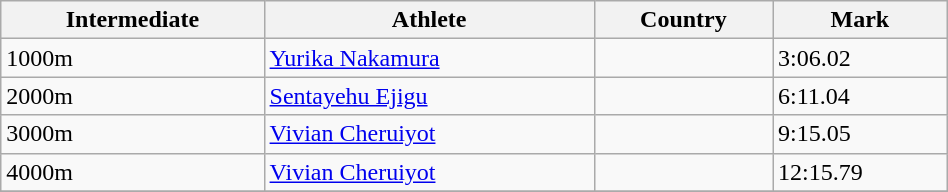<table class="wikitable" width=50%>
<tr>
<th>Intermediate</th>
<th>Athlete</th>
<th>Country</th>
<th>Mark</th>
</tr>
<tr>
<td>1000m</td>
<td><a href='#'>Yurika Nakamura</a></td>
<td></td>
<td>3:06.02</td>
</tr>
<tr>
<td>2000m</td>
<td><a href='#'>Sentayehu Ejigu</a></td>
<td></td>
<td>6:11.04</td>
</tr>
<tr>
<td>3000m</td>
<td><a href='#'>Vivian Cheruiyot</a></td>
<td></td>
<td>9:15.05</td>
</tr>
<tr>
<td>4000m</td>
<td><a href='#'>Vivian Cheruiyot</a></td>
<td></td>
<td>12:15.79</td>
</tr>
<tr>
</tr>
</table>
